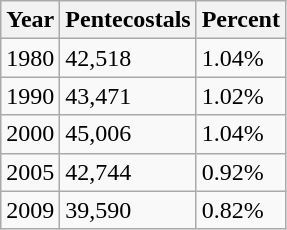<table class="wikitable">
<tr>
<th>Year</th>
<th>Pentecostals</th>
<th>Percent</th>
</tr>
<tr>
<td>1980</td>
<td>42,518</td>
<td>1.04%</td>
</tr>
<tr>
<td>1990</td>
<td>43,471</td>
<td>1.02%</td>
</tr>
<tr>
<td>2000</td>
<td>45,006</td>
<td>1.04%</td>
</tr>
<tr>
<td>2005</td>
<td>42,744</td>
<td>0.92%</td>
</tr>
<tr>
<td>2009</td>
<td>39,590</td>
<td>0.82%</td>
</tr>
</table>
